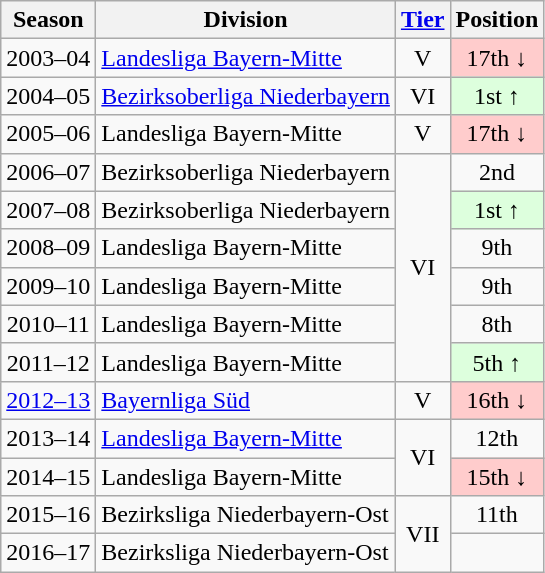<table class="wikitable">
<tr>
<th>Season</th>
<th>Division</th>
<th><a href='#'>Tier</a></th>
<th>Position</th>
</tr>
<tr align="center">
<td>2003–04</td>
<td align="left"><a href='#'>Landesliga Bayern-Mitte</a></td>
<td>V</td>
<td style="background:#ffcccc">17th ↓</td>
</tr>
<tr align="center">
<td>2004–05</td>
<td align="left"><a href='#'>Bezirksoberliga Niederbayern</a></td>
<td>VI</td>
<td style="background:#ddffdd">1st ↑</td>
</tr>
<tr align="center">
<td>2005–06</td>
<td align="left">Landesliga Bayern-Mitte</td>
<td>V</td>
<td style="background:#ffcccc">17th ↓</td>
</tr>
<tr align="center">
<td>2006–07</td>
<td align="left">Bezirksoberliga Niederbayern</td>
<td rowspan=6>VI</td>
<td>2nd</td>
</tr>
<tr align="center">
<td>2007–08</td>
<td align="left">Bezirksoberliga Niederbayern</td>
<td style="background:#ddffdd">1st ↑</td>
</tr>
<tr align="center">
<td>2008–09</td>
<td align="left">Landesliga Bayern-Mitte</td>
<td>9th</td>
</tr>
<tr align="center">
<td>2009–10</td>
<td align="left">Landesliga Bayern-Mitte</td>
<td>9th</td>
</tr>
<tr align="center">
<td>2010–11</td>
<td align="left">Landesliga Bayern-Mitte</td>
<td>8th</td>
</tr>
<tr align="center">
<td>2011–12</td>
<td align="left">Landesliga Bayern-Mitte</td>
<td style="background:#ddffdd">5th ↑</td>
</tr>
<tr align="center">
<td><a href='#'>2012–13</a></td>
<td align="left"><a href='#'>Bayernliga Süd</a></td>
<td>V</td>
<td style="background:#ffcccc">16th ↓</td>
</tr>
<tr align="center">
<td>2013–14</td>
<td align="left"><a href='#'>Landesliga Bayern-Mitte</a></td>
<td rowspan=2>VI</td>
<td>12th</td>
</tr>
<tr align="center">
<td>2014–15</td>
<td align="left">Landesliga Bayern-Mitte</td>
<td style="background:#ffcccc">15th ↓</td>
</tr>
<tr align="center">
<td>2015–16</td>
<td align="left">Bezirksliga Niederbayern-Ost</td>
<td rowspan=2>VII</td>
<td>11th</td>
</tr>
<tr align="center">
<td>2016–17</td>
<td align="left">Bezirksliga Niederbayern-Ost</td>
<td></td>
</tr>
</table>
